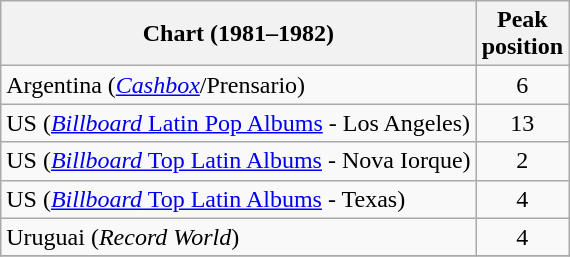<table class="wikitable sortable">
<tr>
<th>Chart (1981–1982)</th>
<th>Peak<br>position</th>
</tr>
<tr>
<td scope="row">Argentina (<em><a href='#'>Cashbox</a></em>/Prensario)</td>
<td align="center">6</td>
</tr>
<tr>
<td scope="row">US (<a href='#'><em>Billboard</em> Latin Pop Albums</a> - Los Angeles)</td>
<td align="center">13</td>
</tr>
<tr>
<td scope="row">US (<a href='#'><em>Billboard</em> Top Latin Albums</a> - Nova Iorque)</td>
<td align="center">2</td>
</tr>
<tr>
<td scope="row">US (<a href='#'><em>Billboard</em> Top Latin Albums</a> - Texas)</td>
<td align="center">4</td>
</tr>
<tr>
<td scope="row">Uruguai (<em>Record World</em>)</td>
<td align="center">4</td>
</tr>
<tr>
</tr>
</table>
